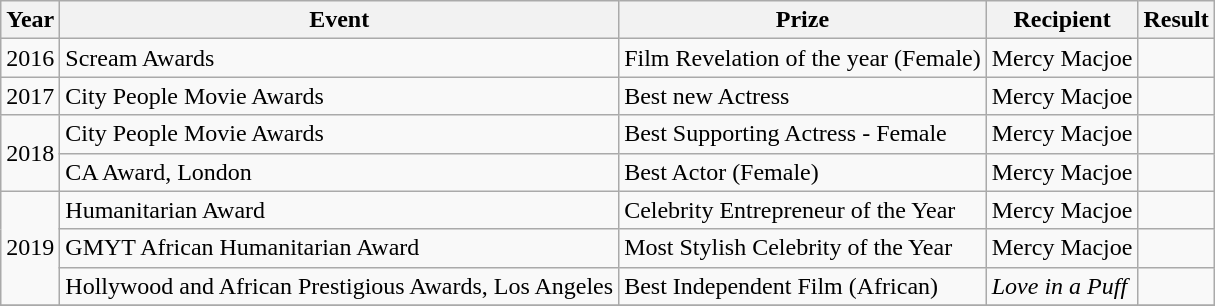<table class="wikitable">
<tr>
<th>Year</th>
<th>Event</th>
<th>Prize</th>
<th>Recipient</th>
<th>Result</th>
</tr>
<tr>
<td>2016</td>
<td>Scream Awards</td>
<td>Film Revelation of the year (Female)</td>
<td>Mercy Macjoe</td>
<td></td>
</tr>
<tr>
<td>2017</td>
<td>City People Movie Awards</td>
<td>Best new Actress</td>
<td>Mercy Macjoe</td>
<td></td>
</tr>
<tr>
<td rowspan="2">2018</td>
<td>City People Movie Awards</td>
<td>Best Supporting Actress - Female</td>
<td>Mercy Macjoe</td>
<td></td>
</tr>
<tr>
<td>CA Award, London</td>
<td>Best Actor (Female)</td>
<td>Mercy Macjoe</td>
<td></td>
</tr>
<tr>
<td rowspan="3">2019</td>
<td>Humanitarian Award</td>
<td>Celebrity Entrepreneur of the Year</td>
<td>Mercy Macjoe</td>
<td></td>
</tr>
<tr>
<td>GMYT African Humanitarian Award</td>
<td>Most Stylish Celebrity of the Year</td>
<td>Mercy Macjoe</td>
<td></td>
</tr>
<tr>
<td>Hollywood and African Prestigious Awards, Los Angeles</td>
<td>Best Independent Film (African)</td>
<td><em>Love in a Puff</em></td>
<td></td>
</tr>
<tr>
</tr>
</table>
